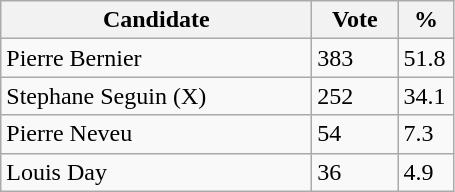<table class="wikitable">
<tr>
<th bgcolor="#DDDDFF" width="200px">Candidate</th>
<th bgcolor="#DDDDFF" width="50px">Vote</th>
<th bgcolor="#DDDDFF" width="30px">%</th>
</tr>
<tr>
<td>Pierre Bernier</td>
<td>383</td>
<td>51.8</td>
</tr>
<tr>
<td>Stephane Seguin (X)</td>
<td>252</td>
<td>34.1</td>
</tr>
<tr>
<td>Pierre Neveu</td>
<td>54</td>
<td>7.3</td>
</tr>
<tr>
<td>Louis Day</td>
<td>36</td>
<td>4.9</td>
</tr>
</table>
